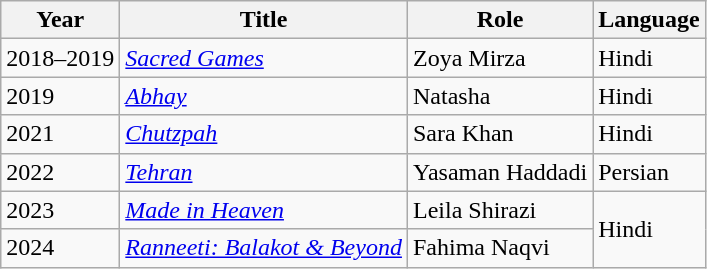<table class="wikitable">
<tr>
<th>Year</th>
<th>Title</th>
<th>Role</th>
<th>Language</th>
</tr>
<tr>
<td>2018–2019</td>
<td><em><a href='#'>Sacred Games</a></em></td>
<td>Zoya Mirza</td>
<td>Hindi</td>
</tr>
<tr>
<td>2019</td>
<td><em><a href='#'>Abhay</a></em></td>
<td>Natasha</td>
<td>Hindi</td>
</tr>
<tr>
<td>2021</td>
<td><em><a href='#'>Chutzpah</a></em></td>
<td>Sara Khan</td>
<td>Hindi</td>
</tr>
<tr>
<td>2022</td>
<td><em><a href='#'>Tehran</a></em></td>
<td>Yasaman Haddadi</td>
<td>Persian</td>
</tr>
<tr>
<td>2023</td>
<td><em><a href='#'>Made in Heaven</a></em></td>
<td>Leila Shirazi</td>
<td rowspan="2">Hindi</td>
</tr>
<tr>
<td>2024</td>
<td><em><a href='#'>Ranneeti: Balakot & Beyond</a></em></td>
<td>Fahima Naqvi</td>
</tr>
</table>
